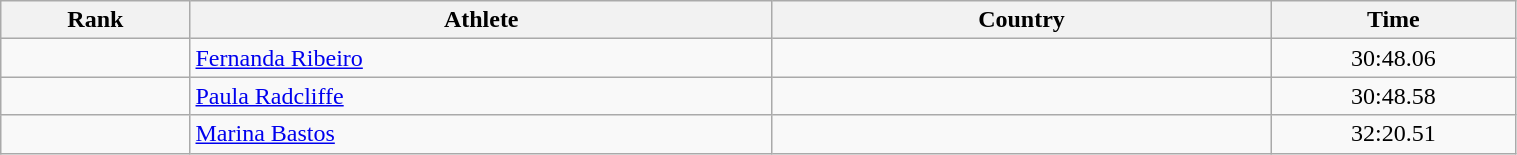<table class="wikitable" width=80% style="font-size:100%; text-align:left;">
<tr>
<th width = 60>Rank</th>
<th width = 200>Athlete</th>
<th width = 170>Country</th>
<th width = 80>Time</th>
</tr>
<tr>
<td align=center></td>
<td><a href='#'>Fernanda Ribeiro</a></td>
<td></td>
<td align=center>30:48.06</td>
</tr>
<tr>
<td align=center></td>
<td><a href='#'>Paula Radcliffe</a></td>
<td></td>
<td align=center>30:48.58</td>
</tr>
<tr>
<td align=center></td>
<td><a href='#'>Marina Bastos</a></td>
<td></td>
<td align=center>32:20.51</td>
</tr>
</table>
